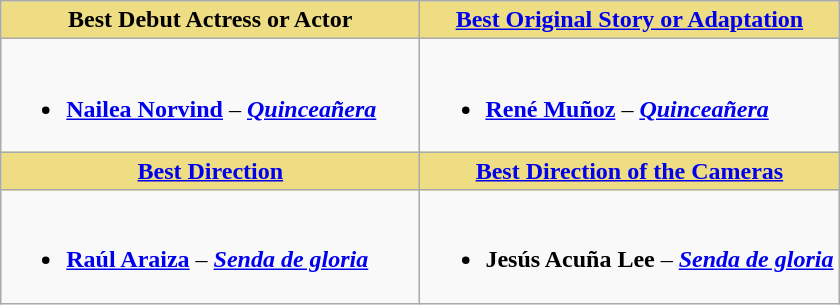<table class="wikitable">
<tr>
<th style="background:#EEDD82; width:50%">Best Debut Actress or Actor</th>
<th style="background:#EEDD82; width:50%"><a href='#'>Best Original Story or Adaptation</a></th>
</tr>
<tr>
<td valign="top"><br><ul><li><strong><a href='#'>Nailea Norvind</a></strong> – <strong><em><a href='#'>Quinceañera</a></em></strong></li></ul></td>
<td valign="top"><br><ul><li><strong><a href='#'>René Muñoz</a></strong> – <strong><em><a href='#'>Quinceañera</a></em></strong></li></ul></td>
</tr>
<tr>
<th style="background:#EEDD82; width:50%"><a href='#'>Best Direction</a></th>
<th style="background:#EEDD82; width:50%"><a href='#'>Best Direction of the Cameras</a></th>
</tr>
<tr>
<td valign="top"><br><ul><li><strong><a href='#'>Raúl Araiza</a></strong> – <strong><em><a href='#'>Senda de gloria</a></em></strong></li></ul></td>
<td valign="top"><br><ul><li><strong>Jesús Acuña Lee</strong> – <strong><em><a href='#'>Senda de gloria</a></em></strong></li></ul></td>
</tr>
</table>
